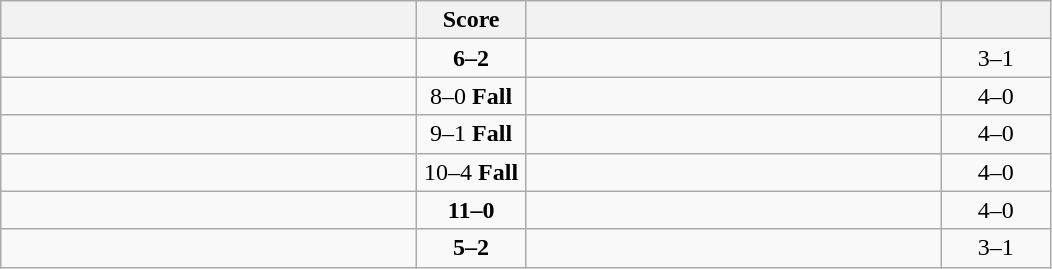<table class="wikitable" style="text-align: center; ">
<tr>
<th align="right" width="270"></th>
<th width="65">Score</th>
<th align="left" width="270"></th>
<th width="65"></th>
</tr>
<tr>
<td align="left"><strong></strong></td>
<td><strong>6–2</strong></td>
<td align="left"></td>
<td>3–1 <strong></strong></td>
</tr>
<tr>
<td align="left"><strong></strong></td>
<td>8–0 <strong>Fall</strong></td>
<td align="left"></td>
<td>4–0 <strong></strong></td>
</tr>
<tr>
<td align="left"><strong></strong></td>
<td>9–1 <strong>Fall</strong></td>
<td align="left"></td>
<td>4–0 <strong></strong></td>
</tr>
<tr>
<td align="left"><strong></strong></td>
<td>10–4 <strong>Fall</strong></td>
<td align="left"></td>
<td>4–0 <strong></strong></td>
</tr>
<tr>
<td align="left"><strong></strong></td>
<td><strong>11–0</strong></td>
<td align="left"></td>
<td>4–0 <strong></strong></td>
</tr>
<tr>
<td align="left"><strong></strong></td>
<td><strong>5–2</strong></td>
<td align="left"></td>
<td>3–1 <strong></strong></td>
</tr>
</table>
